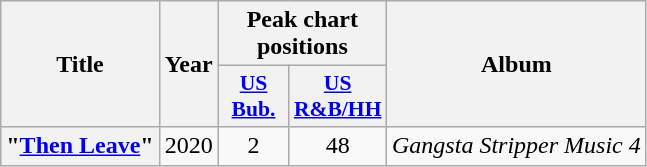<table class="wikitable plainrowheaders" style="text-align:center">
<tr>
<th scope="col" rowspan="2">Title</th>
<th scope="col" rowspan="2">Year</th>
<th scope="col" colspan="2">Peak chart positions</th>
<th scope="col" rowspan="2">Album</th>
</tr>
<tr>
<th scope="col" style="width:2.8em;font-size:90%;"><a href='#'>US Bub.</a><br></th>
<th scope="col" style="width:2.8em;font-size:90%;"><a href='#'>US R&B/HH</a><br></th>
</tr>
<tr>
<th scope="row">"<a href='#'>Then Leave</a>"<br></th>
<td>2020</td>
<td>2</td>
<td>48</td>
<td><em>Gangsta Stripper Music 4</em></td>
</tr>
</table>
